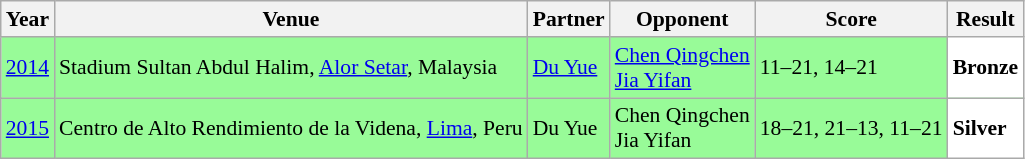<table class="sortable wikitable" style="font-size: 90%;">
<tr>
<th>Year</th>
<th>Venue</th>
<th>Partner</th>
<th>Opponent</th>
<th>Score</th>
<th>Result</th>
</tr>
<tr style="background:#98FB98">
<td align="center"><a href='#'>2014</a></td>
<td align="left">Stadium Sultan Abdul Halim, <a href='#'>Alor Setar</a>, Malaysia</td>
<td align="left"> <a href='#'>Du Yue</a></td>
<td align="left"> <a href='#'>Chen Qingchen</a><br> <a href='#'>Jia Yifan</a></td>
<td align="left">11–21, 14–21</td>
<td style="text-align:left; background:white"> <strong>Bronze</strong></td>
</tr>
<tr style="background:#98FB98">
<td align="center"><a href='#'>2015</a></td>
<td align="left">Centro de Alto Rendimiento de la Videna, <a href='#'>Lima</a>, Peru</td>
<td align="left"> Du Yue</td>
<td align="left"> Chen Qingchen<br> Jia Yifan</td>
<td align="left">18–21, 21–13, 11–21</td>
<td style="text-align:left; background:white"> <strong>Silver</strong></td>
</tr>
</table>
